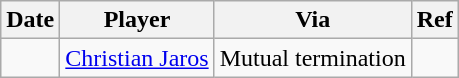<table class="wikitable">
<tr>
<th>Date</th>
<th>Player</th>
<th>Via</th>
<th>Ref</th>
</tr>
<tr>
<td></td>
<td><a href='#'>Christian Jaros</a></td>
<td>Mutual termination</td>
<td></td>
</tr>
</table>
